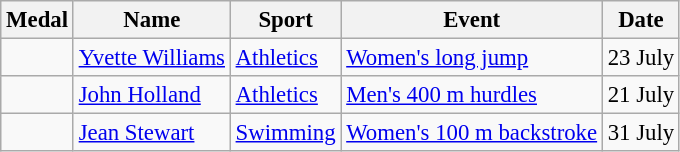<table class="wikitable sortable" style="font-size:95%">
<tr>
<th>Medal</th>
<th>Name</th>
<th>Sport</th>
<th>Event</th>
<th>Date</th>
</tr>
<tr>
<td></td>
<td><a href='#'>Yvette Williams</a></td>
<td><a href='#'>Athletics</a></td>
<td><a href='#'>Women's long jump</a></td>
<td>23 July</td>
</tr>
<tr>
<td></td>
<td><a href='#'>John Holland</a></td>
<td><a href='#'>Athletics</a></td>
<td><a href='#'>Men's 400 m hurdles</a></td>
<td>21 July</td>
</tr>
<tr>
<td></td>
<td><a href='#'>Jean Stewart</a></td>
<td><a href='#'>Swimming</a></td>
<td><a href='#'>Women's 100 m backstroke</a></td>
<td>31 July</td>
</tr>
</table>
